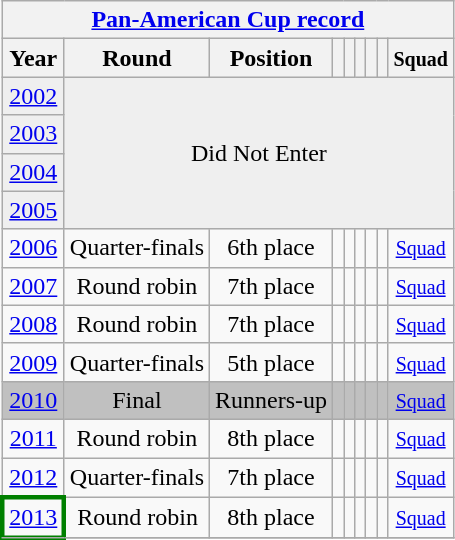<table class="wikitable" style="text-align: center;">
<tr>
<th colspan=9><a href='#'>Pan-American Cup record</a></th>
</tr>
<tr>
<th>Year</th>
<th>Round</th>
<th>Position</th>
<th></th>
<th></th>
<th></th>
<th></th>
<th></th>
<th><small>Squad</small></th>
</tr>
<tr bgcolor="efefef">
<td> <a href='#'>2002</a></td>
<td colspan=8 rowspan=4 align=center>Did Not Enter</td>
</tr>
<tr bgcolor="efefef">
<td> <a href='#'>2003</a></td>
</tr>
<tr bgcolor="efefef">
<td> <a href='#'>2004</a></td>
</tr>
<tr bgcolor="efefef">
<td> <a href='#'>2005</a></td>
</tr>
<tr>
<td> <a href='#'>2006</a></td>
<td>Quarter-finals</td>
<td>6th place</td>
<td></td>
<td></td>
<td></td>
<td></td>
<td></td>
<td><small><a href='#'>Squad</a></small></td>
</tr>
<tr>
<td> <a href='#'>2007</a></td>
<td>Round robin</td>
<td>7th place</td>
<td></td>
<td></td>
<td></td>
<td></td>
<td></td>
<td><small><a href='#'>Squad</a></small></td>
</tr>
<tr>
<td> <a href='#'>2008</a></td>
<td>Round robin</td>
<td>7th place</td>
<td></td>
<td></td>
<td></td>
<td></td>
<td></td>
<td><small><a href='#'>Squad</a></small></td>
</tr>
<tr>
<td> <a href='#'>2009</a></td>
<td>Quarter-finals</td>
<td>5th place</td>
<td></td>
<td></td>
<td></td>
<td></td>
<td></td>
<td><small><a href='#'>Squad</a></small></td>
</tr>
<tr bgcolor=silver>
<td> <a href='#'>2010</a></td>
<td>Final</td>
<td>Runners-up</td>
<td></td>
<td></td>
<td></td>
<td></td>
<td></td>
<td><small><a href='#'>Squad</a></small></td>
</tr>
<tr>
<td> <a href='#'>2011</a></td>
<td>Round robin</td>
<td>8th place</td>
<td></td>
<td></td>
<td></td>
<td></td>
<td></td>
<td><small><a href='#'>Squad</a></small></td>
</tr>
<tr>
<td> <a href='#'>2012</a></td>
<td>Quarter-finals</td>
<td>7th place</td>
<td></td>
<td></td>
<td></td>
<td></td>
<td></td>
<td><small><a href='#'>Squad</a></small></td>
</tr>
<tr>
<td style="border: 3px solid green"> <a href='#'>2013</a></td>
<td>Round robin</td>
<td>8th place</td>
<td></td>
<td></td>
<td></td>
<td></td>
<td></td>
<td><small><a href='#'>Squad</a></small></td>
</tr>
<tr>
</tr>
</table>
